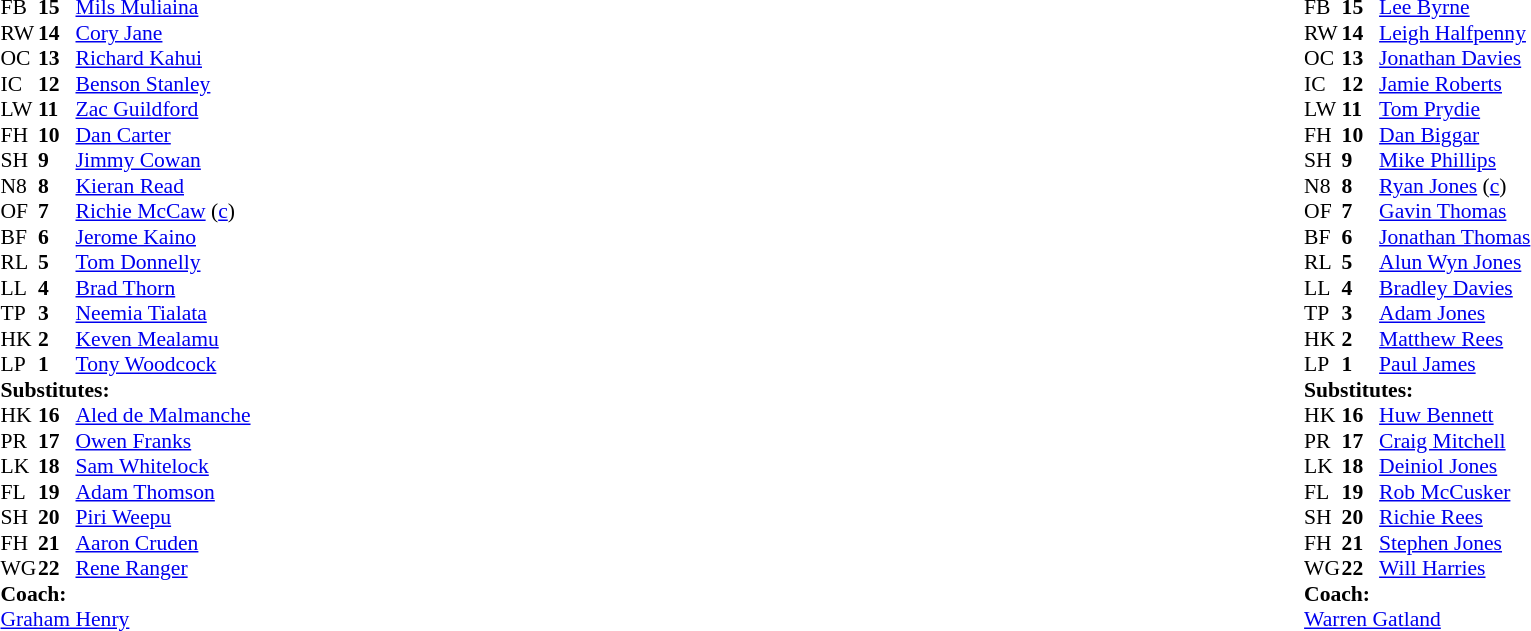<table style="width:100%;">
<tr>
<td style="vertical-align:top; width:50%;"><br><table style="font-size: 90%" cellspacing="0" cellpadding="0">
<tr>
<th width="25"></th>
<th width="25"></th>
</tr>
<tr>
<td>FB</td>
<td><strong>15</strong></td>
<td><a href='#'>Mils Muliaina</a></td>
</tr>
<tr>
<td>RW</td>
<td><strong>14</strong></td>
<td><a href='#'>Cory Jane</a></td>
</tr>
<tr>
<td>OC</td>
<td><strong>13</strong></td>
<td><a href='#'>Richard Kahui</a></td>
</tr>
<tr>
<td>IC</td>
<td><strong>12</strong></td>
<td><a href='#'>Benson Stanley</a></td>
</tr>
<tr>
<td>LW</td>
<td><strong>11</strong></td>
<td><a href='#'>Zac Guildford</a></td>
</tr>
<tr>
<td>FH</td>
<td><strong>10</strong></td>
<td><a href='#'>Dan Carter</a></td>
</tr>
<tr>
<td>SH</td>
<td><strong>9</strong></td>
<td><a href='#'>Jimmy Cowan</a></td>
</tr>
<tr>
<td>N8</td>
<td><strong>8</strong></td>
<td><a href='#'>Kieran Read</a></td>
</tr>
<tr>
<td>OF</td>
<td><strong>7</strong></td>
<td><a href='#'>Richie McCaw</a> (<a href='#'>c</a>)</td>
</tr>
<tr>
<td>BF</td>
<td><strong>6</strong></td>
<td><a href='#'>Jerome Kaino</a></td>
</tr>
<tr>
<td>RL</td>
<td><strong>5</strong></td>
<td><a href='#'>Tom Donnelly</a></td>
</tr>
<tr>
<td>LL</td>
<td><strong>4</strong></td>
<td><a href='#'>Brad Thorn</a></td>
</tr>
<tr>
<td>TP</td>
<td><strong>3</strong></td>
<td><a href='#'>Neemia Tialata</a></td>
</tr>
<tr>
<td>HK</td>
<td><strong>2</strong></td>
<td><a href='#'>Keven Mealamu</a></td>
</tr>
<tr>
<td>LP</td>
<td><strong>1</strong></td>
<td><a href='#'>Tony Woodcock</a></td>
</tr>
<tr>
<td colspan=3><strong>Substitutes:</strong></td>
</tr>
<tr>
<td>HK</td>
<td><strong>16</strong></td>
<td><a href='#'>Aled de Malmanche</a></td>
</tr>
<tr>
<td>PR</td>
<td><strong>17</strong></td>
<td><a href='#'>Owen Franks</a></td>
</tr>
<tr>
<td>LK</td>
<td><strong>18</strong></td>
<td><a href='#'>Sam Whitelock</a></td>
</tr>
<tr>
<td>FL</td>
<td><strong>19</strong></td>
<td><a href='#'>Adam Thomson</a></td>
</tr>
<tr>
<td>SH</td>
<td><strong>20</strong></td>
<td><a href='#'>Piri Weepu</a></td>
</tr>
<tr>
<td>FH</td>
<td><strong>21</strong></td>
<td><a href='#'>Aaron Cruden</a></td>
</tr>
<tr>
<td>WG</td>
<td><strong>22</strong></td>
<td><a href='#'>Rene Ranger</a></td>
</tr>
<tr>
<td colspan="3"><strong>Coach:</strong></td>
</tr>
<tr>
<td colspan="4"><a href='#'>Graham Henry</a></td>
</tr>
</table>
</td>
<td style="vertical-align:top; width:50%;"><br><table cellspacing="0" cellpadding="0" style="font-size:90%; margin:auto;">
<tr>
<th width="25"></th>
<th width="25"></th>
</tr>
<tr>
<td>FB</td>
<td><strong>15</strong></td>
<td><a href='#'>Lee Byrne</a></td>
</tr>
<tr>
<td>RW</td>
<td><strong>14</strong></td>
<td><a href='#'>Leigh Halfpenny</a></td>
</tr>
<tr>
<td>OC</td>
<td><strong>13</strong></td>
<td><a href='#'>Jonathan Davies</a></td>
</tr>
<tr>
<td>IC</td>
<td><strong>12</strong></td>
<td><a href='#'>Jamie Roberts</a></td>
</tr>
<tr>
<td>LW</td>
<td><strong>11</strong></td>
<td><a href='#'>Tom Prydie</a></td>
</tr>
<tr>
<td>FH</td>
<td><strong>10</strong></td>
<td><a href='#'>Dan Biggar</a></td>
</tr>
<tr>
<td>SH</td>
<td><strong>9</strong></td>
<td><a href='#'>Mike Phillips</a></td>
</tr>
<tr>
<td>N8</td>
<td><strong>8</strong></td>
<td><a href='#'>Ryan Jones</a> (<a href='#'>c</a>)</td>
</tr>
<tr>
<td>OF</td>
<td><strong>7</strong></td>
<td><a href='#'>Gavin Thomas</a></td>
</tr>
<tr>
<td>BF</td>
<td><strong>6</strong></td>
<td><a href='#'>Jonathan Thomas</a></td>
</tr>
<tr>
<td>RL</td>
<td><strong>5</strong></td>
<td><a href='#'>Alun Wyn Jones</a></td>
</tr>
<tr>
<td>LL</td>
<td><strong>4</strong></td>
<td><a href='#'>Bradley Davies</a></td>
</tr>
<tr>
<td>TP</td>
<td><strong>3</strong></td>
<td><a href='#'>Adam Jones</a></td>
</tr>
<tr>
<td>HK</td>
<td><strong>2</strong></td>
<td><a href='#'>Matthew Rees</a></td>
</tr>
<tr>
<td>LP</td>
<td><strong>1</strong></td>
<td><a href='#'>Paul James</a></td>
</tr>
<tr>
<td colspan=3><strong>Substitutes:</strong></td>
</tr>
<tr>
<td>HK</td>
<td><strong>16</strong></td>
<td><a href='#'>Huw Bennett</a></td>
</tr>
<tr>
<td>PR</td>
<td><strong>17</strong></td>
<td><a href='#'>Craig Mitchell</a></td>
</tr>
<tr>
<td>LK</td>
<td><strong>18</strong></td>
<td><a href='#'>Deiniol Jones</a></td>
</tr>
<tr>
<td>FL</td>
<td><strong>19</strong></td>
<td><a href='#'>Rob McCusker</a></td>
</tr>
<tr>
<td>SH</td>
<td><strong>20</strong></td>
<td><a href='#'>Richie Rees</a></td>
</tr>
<tr>
<td>FH</td>
<td><strong>21</strong></td>
<td><a href='#'>Stephen Jones</a></td>
</tr>
<tr>
<td>WG</td>
<td><strong>22</strong></td>
<td><a href='#'>Will Harries</a></td>
</tr>
<tr>
<td colspan="3"><strong>Coach:</strong></td>
</tr>
<tr>
<td colspan="4"> <a href='#'>Warren Gatland</a></td>
</tr>
</table>
</td>
</tr>
</table>
